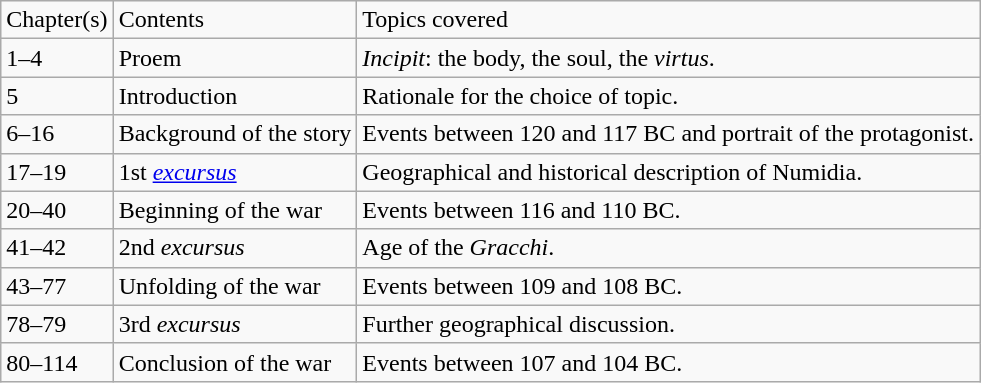<table class="wikitable">
<tr>
<td>Chapter(s)</td>
<td>Contents</td>
<td>Topics covered</td>
</tr>
<tr>
<td>1–4</td>
<td>Proem</td>
<td><em>Incipit</em>: the body, the soul, the <em>virtus</em>.</td>
</tr>
<tr>
<td>5</td>
<td>Introduction</td>
<td>Rationale for the choice of topic.</td>
</tr>
<tr>
<td>6–16</td>
<td>Background of the story</td>
<td>Events between 120 and 117 BC and portrait of the protagonist.</td>
</tr>
<tr>
<td>17–19</td>
<td>1st <em><a href='#'>excursus</a></em></td>
<td>Geographical and historical description of Numidia.</td>
</tr>
<tr>
<td>20–40</td>
<td>Beginning of the war</td>
<td>Events between 116 and 110 BC.</td>
</tr>
<tr>
<td>41–42</td>
<td>2nd <em>excursus</em></td>
<td>Age of the <em>Gracchi</em>.</td>
</tr>
<tr>
<td>43–77</td>
<td>Unfolding of the war</td>
<td>Events between 109 and 108 BC.</td>
</tr>
<tr>
<td>78–79</td>
<td>3rd <em>excursus</em></td>
<td>Further geographical discussion.</td>
</tr>
<tr>
<td>80–114</td>
<td>Conclusion of the war</td>
<td>Events between 107 and 104 BC.</td>
</tr>
</table>
